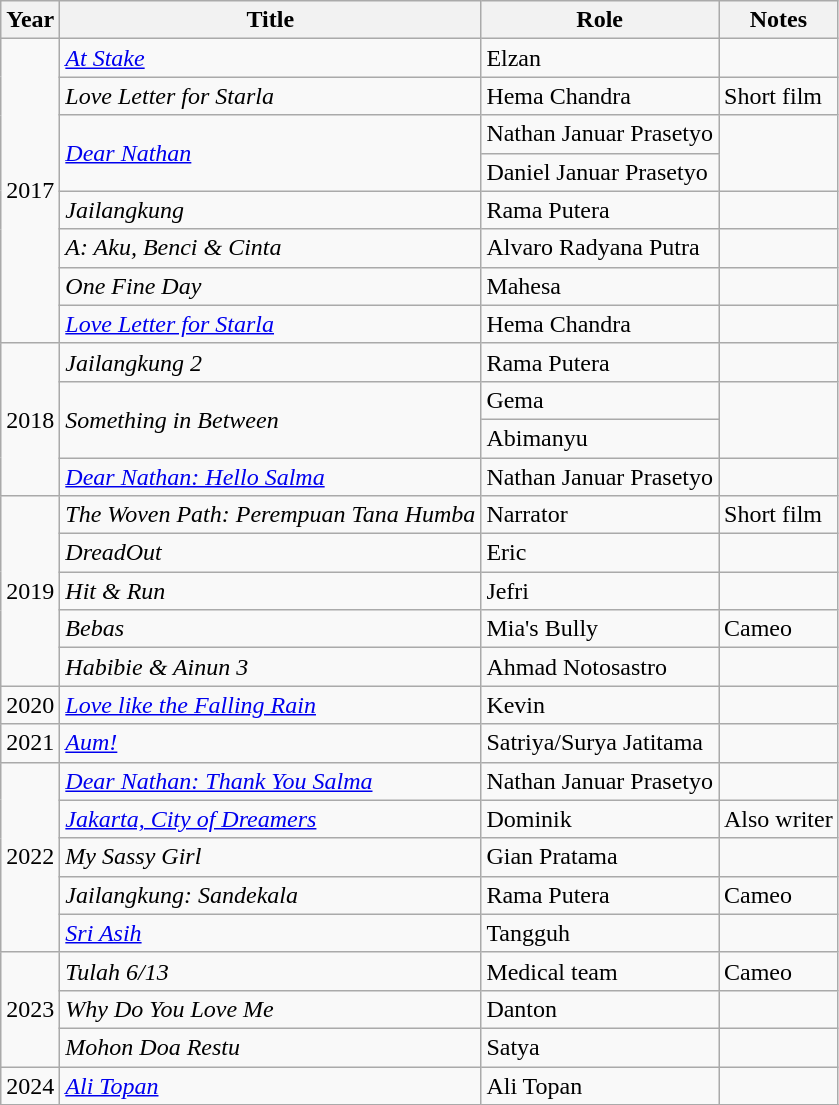<table class="wikitable unsortable">
<tr>
<th>Year</th>
<th>Title</th>
<th>Role</th>
<th>Notes</th>
</tr>
<tr>
<td rowspan="8">2017</td>
<td><em><a href='#'>At Stake</a></em></td>
<td>Elzan</td>
<td></td>
</tr>
<tr>
<td><em>Love Letter for Starla</em></td>
<td>Hema Chandra</td>
<td>Short film</td>
</tr>
<tr>
<td rowspan="2"><em><a href='#'>Dear Nathan</a></em></td>
<td>Nathan Januar Prasetyo</td>
<td rowspan="2"></td>
</tr>
<tr>
<td>Daniel Januar Prasetyo</td>
</tr>
<tr>
<td><em>Jailangkung</em></td>
<td>Rama Putera</td>
<td></td>
</tr>
<tr>
<td><em>A: Aku, Benci & Cinta</em></td>
<td>Alvaro Radyana Putra</td>
<td></td>
</tr>
<tr>
<td><em>One Fine Day</em></td>
<td>Mahesa</td>
<td></td>
</tr>
<tr>
<td><em><a href='#'>Love Letter for Starla</a></em></td>
<td>Hema Chandra</td>
<td></td>
</tr>
<tr>
<td rowspan="4">2018</td>
<td><em>Jailangkung 2</em></td>
<td>Rama Putera</td>
<td></td>
</tr>
<tr>
<td rowspan="2"><em>Something in Between</em></td>
<td>Gema</td>
<td rowspan="2"></td>
</tr>
<tr>
<td>Abimanyu</td>
</tr>
<tr>
<td><em><a href='#'>Dear Nathan: Hello Salma</a></em></td>
<td>Nathan Januar Prasetyo</td>
<td></td>
</tr>
<tr>
<td rowspan="5">2019</td>
<td><em>The Woven Path: Perempuan Tana Humba</em></td>
<td>Narrator</td>
<td>Short film</td>
</tr>
<tr>
<td><em>DreadOut</em></td>
<td>Eric</td>
<td></td>
</tr>
<tr>
<td><em>Hit & Run</em></td>
<td>Jefri</td>
<td></td>
</tr>
<tr>
<td><em>Bebas</em></td>
<td>Mia's Bully</td>
<td>Cameo</td>
</tr>
<tr>
<td><em>Habibie & Ainun 3</em></td>
<td>Ahmad Notosastro</td>
<td></td>
</tr>
<tr>
<td>2020</td>
<td><em><a href='#'>Love like the Falling Rain</a></em></td>
<td>Kevin</td>
<td></td>
</tr>
<tr>
<td>2021</td>
<td><em><a href='#'>Aum!</a></em></td>
<td>Satriya/Surya Jatitama</td>
<td></td>
</tr>
<tr>
<td rowspan="5">2022</td>
<td><em><a href='#'>Dear Nathan: Thank You Salma</a></em></td>
<td>Nathan Januar Prasetyo</td>
<td></td>
</tr>
<tr>
<td><em><a href='#'>Jakarta, City of Dreamers</a></em></td>
<td>Dominik</td>
<td>Also writer</td>
</tr>
<tr>
<td><em>My Sassy Girl</em></td>
<td>Gian Pratama</td>
<td></td>
</tr>
<tr>
<td><em>Jailangkung: Sandekala</em></td>
<td>Rama Putera</td>
<td>Cameo</td>
</tr>
<tr>
<td><em><a href='#'>Sri Asih</a></em></td>
<td>Tangguh</td>
<td></td>
</tr>
<tr>
<td rowspan="3">2023</td>
<td><em>Tulah 6/13</em></td>
<td>Medical team</td>
<td>Cameo</td>
</tr>
<tr>
<td><em>Why Do You Love Me</em></td>
<td>Danton</td>
<td></td>
</tr>
<tr>
<td><em>Mohon Doa Restu</em></td>
<td>Satya</td>
<td></td>
</tr>
<tr>
<td rowspan="1">2024</td>
<td><em><a href='#'>Ali Topan</a></em></td>
<td>Ali Topan</td>
<td></td>
</tr>
<tr>
</tr>
</table>
